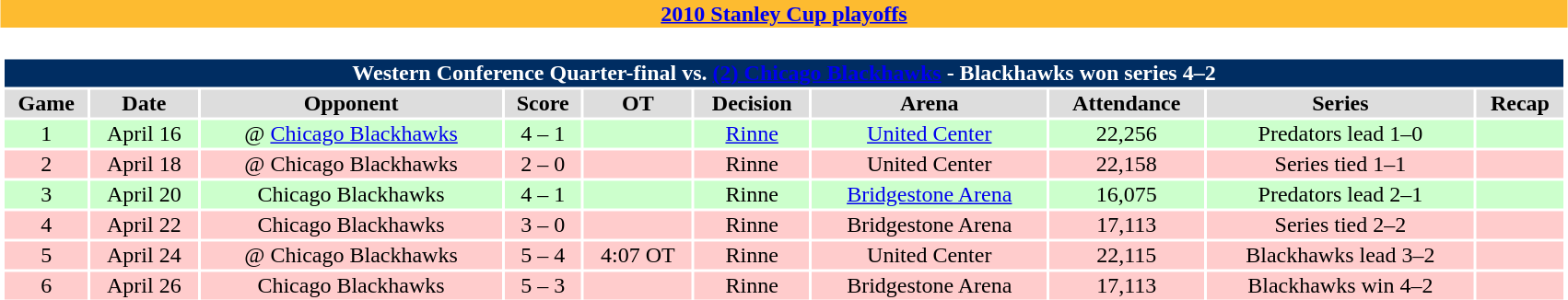<table class="toccolours"  style="width:90%; clear:both; margin:1.5em auto; text-align:center;">
<tr>
<th colspan=10 style="background:#FDBB30; color:#002D62;"><a href='#'><span>2010 Stanley Cup playoffs</span></a></th>
</tr>
<tr>
<td colspan=10><br><table class="toccolours collapsible collapsed"  style="width:100%; margin:auto;">
<tr>
<th colspan=10 style="background:#002D62; color:white;"><span>Western Conference Quarter-final vs. <a href='#'><span>(2) Chicago Blackhawks</span></a> - Blackhawks won series 4–2</span></th>
</tr>
<tr style="text-align:center; background:#ddd;">
<td><strong>Game</strong></td>
<td><strong>Date</strong></td>
<td><strong>Opponent</strong></td>
<td><strong>Score</strong></td>
<td><strong>OT</strong></td>
<td><strong>Decision</strong></td>
<td><strong>Arena</strong></td>
<td><strong>Attendance</strong></td>
<td><strong>Series</strong></td>
<td><strong>Recap</strong></td>
</tr>
<tr style="text-align:center; background:#cfc;">
<td>1</td>
<td>April 16</td>
<td>@ <a href='#'>Chicago Blackhawks</a></td>
<td>4 – 1</td>
<td></td>
<td><a href='#'>Rinne</a></td>
<td><a href='#'>United Center</a></td>
<td>22,256</td>
<td>Predators lead 1–0</td>
<td></td>
</tr>
<tr style="text-align:center; background:#fcc;">
<td>2</td>
<td>April 18</td>
<td>@ Chicago Blackhawks</td>
<td>2 – 0</td>
<td></td>
<td>Rinne</td>
<td>United Center</td>
<td>22,158</td>
<td>Series tied 1–1</td>
<td></td>
</tr>
<tr style="text-align:center; background:#cfc;">
<td>3</td>
<td>April 20</td>
<td>Chicago Blackhawks</td>
<td>4 – 1</td>
<td></td>
<td>Rinne</td>
<td><a href='#'>Bridgestone Arena</a></td>
<td>16,075</td>
<td>Predators lead 2–1</td>
<td></td>
</tr>
<tr style="text-align:center; background:#fcc;">
<td>4</td>
<td>April 22</td>
<td>Chicago Blackhawks</td>
<td>3 – 0</td>
<td></td>
<td>Rinne</td>
<td>Bridgestone Arena</td>
<td>17,113</td>
<td>Series tied 2–2</td>
<td></td>
</tr>
<tr style="text-align:center; background:#fcc;">
<td>5</td>
<td>April 24</td>
<td>@ Chicago Blackhawks</td>
<td>5 – 4</td>
<td>4:07 OT</td>
<td>Rinne</td>
<td>United Center</td>
<td>22,115</td>
<td>Blackhawks lead 3–2</td>
<td></td>
</tr>
<tr style="text-align:center; background:#fcc;">
<td>6</td>
<td>April 26</td>
<td>Chicago Blackhawks</td>
<td>5 – 3</td>
<td></td>
<td>Rinne</td>
<td>Bridgestone Arena</td>
<td>17,113</td>
<td>Blackhawks win 4–2</td>
<td></td>
</tr>
</table>
</td>
</tr>
</table>
